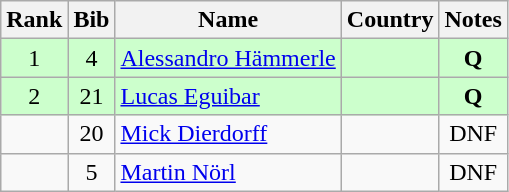<table class="wikitable" style="text-align:center;">
<tr>
<th>Rank</th>
<th>Bib</th>
<th>Name</th>
<th>Country</th>
<th>Notes</th>
</tr>
<tr bgcolor=ccffcc>
<td>1</td>
<td>4</td>
<td align=left><a href='#'>Alessandro Hämmerle</a></td>
<td align=left></td>
<td><strong>Q</strong></td>
</tr>
<tr bgcolor=ccffcc>
<td>2</td>
<td>21</td>
<td align=left><a href='#'>Lucas Eguibar</a></td>
<td align=left></td>
<td><strong>Q</strong></td>
</tr>
<tr>
<td></td>
<td>20</td>
<td align=left><a href='#'>Mick Dierdorff</a></td>
<td align=left></td>
<td>DNF</td>
</tr>
<tr>
<td></td>
<td>5</td>
<td align=left><a href='#'>Martin Nörl</a></td>
<td align=left></td>
<td>DNF</td>
</tr>
</table>
